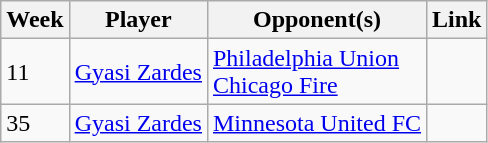<table class=wikitable>
<tr>
<th>Week</th>
<th>Player</th>
<th>Opponent(s)</th>
<th>Link</th>
</tr>
<tr>
<td>11</td>
<td> <a href='#'>Gyasi Zardes</a></td>
<td><a href='#'>Philadelphia Union</a><br><a href='#'>Chicago Fire</a></td>
<td></td>
</tr>
<tr>
<td>35</td>
<td> <a href='#'>Gyasi Zardes</a></td>
<td><a href='#'>Minnesota United FC</a></td>
<td></td>
</tr>
</table>
